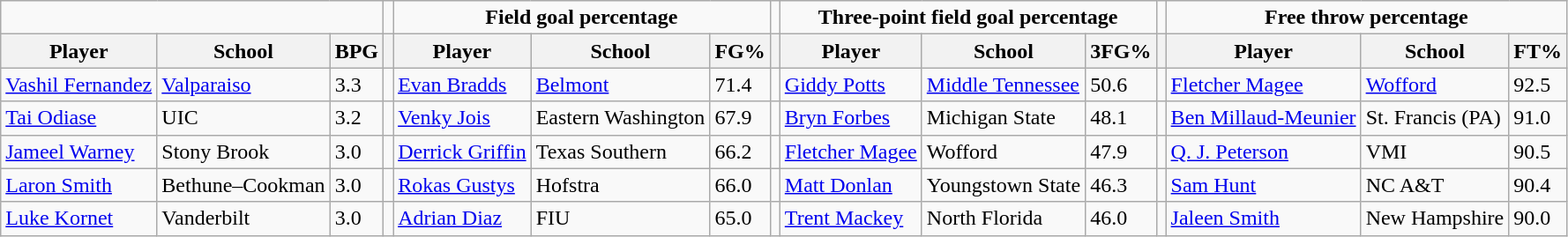<table class="wikitable" style="text-align: left;">
<tr>
<td colspan=3></td>
<td></td>
<td colspan=3 style="text-align:center;"><strong>Field goal percentage</strong></td>
<td></td>
<td colspan=3 style="text-align:center;"><strong>Three-point field goal percentage</strong></td>
<td></td>
<td colspan=3 style="text-align:center;"><strong>Free throw percentage</strong></td>
</tr>
<tr>
<th>Player</th>
<th>School</th>
<th>BPG</th>
<th></th>
<th>Player</th>
<th>School</th>
<th>FG%</th>
<th></th>
<th>Player</th>
<th>School</th>
<th>3FG%</th>
<th></th>
<th>Player</th>
<th>School</th>
<th>FT%</th>
</tr>
<tr>
<td><a href='#'>Vashil Fernandez</a></td>
<td><a href='#'>Valparaiso</a></td>
<td>3.3</td>
<td></td>
<td><a href='#'>Evan Bradds</a></td>
<td><a href='#'>Belmont</a></td>
<td>71.4</td>
<td></td>
<td><a href='#'>Giddy Potts</a></td>
<td><a href='#'>Middle Tennessee</a></td>
<td>50.6</td>
<td></td>
<td><a href='#'>Fletcher Magee</a></td>
<td><a href='#'>Wofford</a></td>
<td>92.5</td>
</tr>
<tr>
<td><a href='#'>Tai Odiase</a></td>
<td>UIC</td>
<td>3.2</td>
<td></td>
<td><a href='#'>Venky Jois</a></td>
<td>Eastern Washington</td>
<td>67.9</td>
<td></td>
<td><a href='#'>Bryn Forbes</a></td>
<td>Michigan State</td>
<td>48.1</td>
<td></td>
<td><a href='#'>Ben Millaud-Meunier</a></td>
<td>St. Francis (PA)</td>
<td>91.0</td>
</tr>
<tr>
<td><a href='#'>Jameel Warney</a></td>
<td>Stony Brook</td>
<td>3.0</td>
<td></td>
<td><a href='#'>Derrick Griffin</a></td>
<td>Texas Southern</td>
<td>66.2</td>
<td></td>
<td><a href='#'>Fletcher Magee</a></td>
<td>Wofford</td>
<td>47.9</td>
<td></td>
<td><a href='#'>Q. J. Peterson</a></td>
<td>VMI</td>
<td>90.5</td>
</tr>
<tr>
<td><a href='#'>Laron Smith</a></td>
<td>Bethune–Cookman</td>
<td>3.0</td>
<td></td>
<td><a href='#'>Rokas Gustys</a></td>
<td>Hofstra</td>
<td>66.0</td>
<td></td>
<td><a href='#'>Matt Donlan</a></td>
<td>Youngstown State</td>
<td>46.3</td>
<td></td>
<td><a href='#'>Sam Hunt</a></td>
<td>NC A&T</td>
<td>90.4</td>
</tr>
<tr>
<td><a href='#'>Luke Kornet</a></td>
<td>Vanderbilt</td>
<td>3.0</td>
<td></td>
<td><a href='#'>Adrian Diaz</a></td>
<td>FIU</td>
<td>65.0</td>
<td></td>
<td><a href='#'>Trent Mackey</a></td>
<td>North Florida</td>
<td>46.0</td>
<td></td>
<td><a href='#'>Jaleen Smith</a></td>
<td>New Hampshire</td>
<td>90.0</td>
</tr>
</table>
